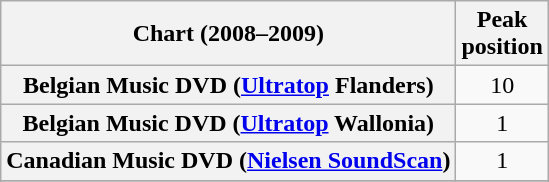<table class="wikitable sortable plainrowheaders" style="text-align:center">
<tr>
<th scope="col">Chart (2008–2009)</th>
<th scope="col">Peak<br>position</th>
</tr>
<tr>
<th scope="row">Belgian Music DVD (<a href='#'>Ultratop</a> Flanders)</th>
<td>10</td>
</tr>
<tr>
<th scope="row">Belgian Music DVD (<a href='#'>Ultratop</a> Wallonia)</th>
<td>1</td>
</tr>
<tr>
<th scope="row">Canadian Music DVD (<a href='#'>Nielsen SoundScan</a>)</th>
<td>1</td>
</tr>
<tr>
</tr>
<tr>
</tr>
</table>
